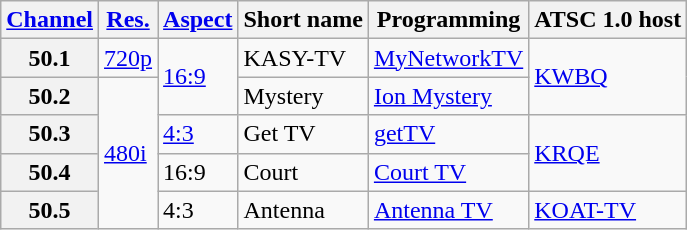<table class="wikitable">
<tr>
<th scope = "col"><a href='#'>Channel</a></th>
<th scope = "col"><a href='#'>Res.</a></th>
<th scope = "col"><a href='#'>Aspect</a></th>
<th scope = "col">Short name</th>
<th scope = "col">Programming</th>
<th scope = "col">ATSC 1.0 host</th>
</tr>
<tr>
<th scope = "row">50.1</th>
<td><a href='#'>720p</a></td>
<td rowspan=2><a href='#'>16:9</a></td>
<td>KASY-TV</td>
<td><a href='#'>MyNetworkTV</a></td>
<td rowspan=2><a href='#'>KWBQ</a></td>
</tr>
<tr>
<th scope = "row">50.2</th>
<td rowspan=4><a href='#'>480i</a></td>
<td>Mystery</td>
<td><a href='#'>Ion Mystery</a></td>
</tr>
<tr>
<th scope = "row">50.3</th>
<td><a href='#'>4:3</a></td>
<td>Get TV</td>
<td><a href='#'>getTV</a></td>
<td rowspan=2><a href='#'>KRQE</a></td>
</tr>
<tr>
<th scope = "row">50.4</th>
<td>16:9</td>
<td>Court</td>
<td><a href='#'>Court TV</a></td>
</tr>
<tr>
<th scope = "row">50.5</th>
<td>4:3</td>
<td>Antenna</td>
<td><a href='#'>Antenna TV</a></td>
<td><a href='#'>KOAT-TV</a></td>
</tr>
</table>
